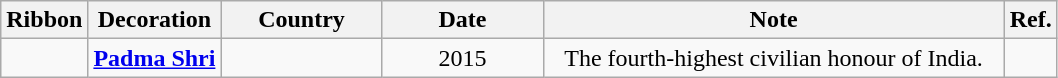<table class="wikitable sortable" style="text-align:center;">
<tr>
<th>Ribbon</th>
<th>Decoration</th>
<th width="100px">Country</th>
<th width="100px">Date</th>
<th width="300px">Note</th>
<th>Ref.</th>
</tr>
<tr>
<td></td>
<td><strong><a href='#'>Padma Shri</a></strong></td>
<td></td>
<td>2015</td>
<td>The fourth-highest civilian honour of India.</td>
<td></td>
</tr>
</table>
